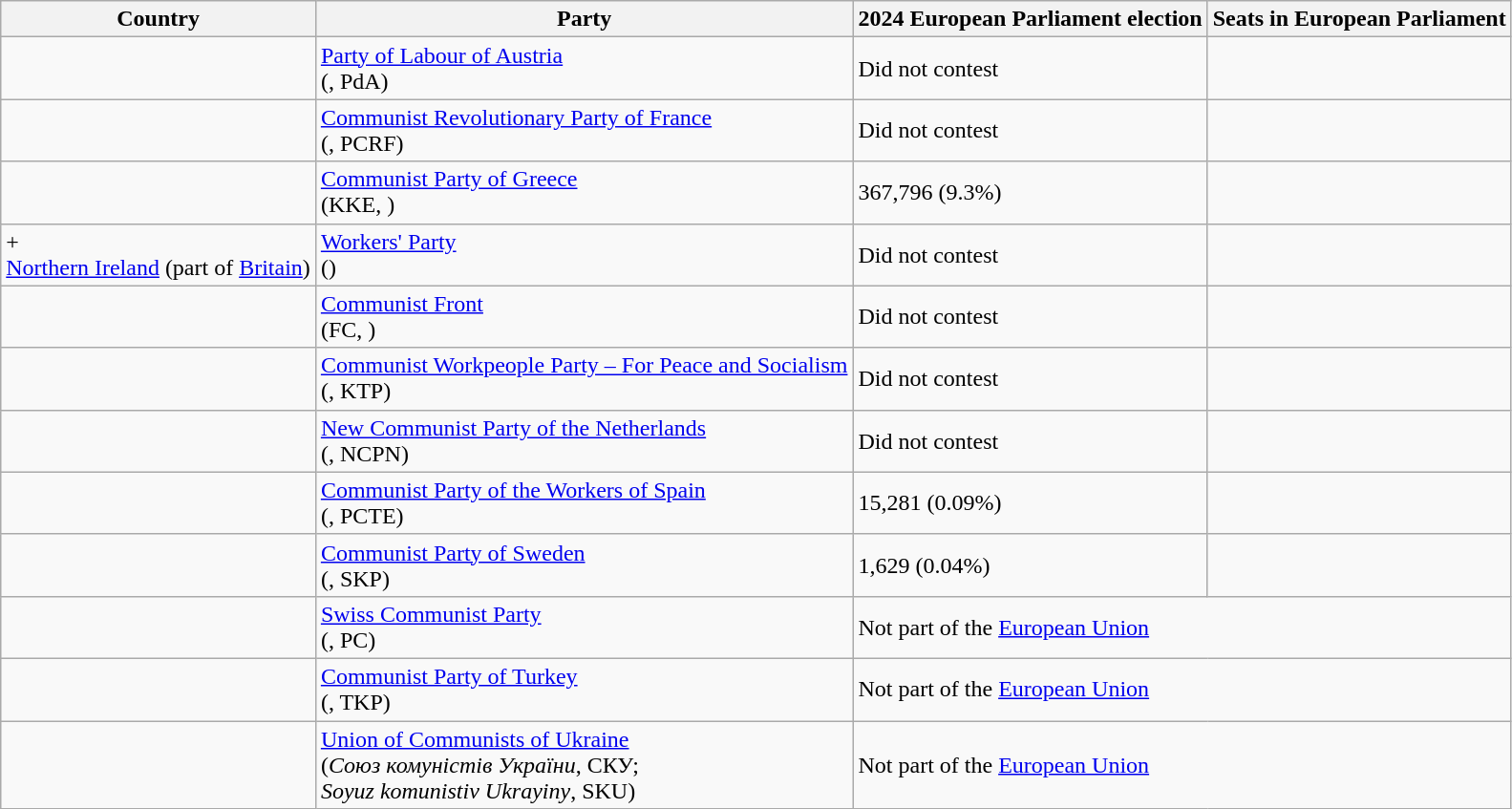<table class = wikitable>
<tr>
<th>Country</th>
<th>Party</th>
<th>2024 European Parliament election</th>
<th>Seats in European Parliament</th>
</tr>
<tr>
<td></td>
<td><a href='#'>Party of Labour of Austria</a><br>(<em></em>, PdA)</td>
<td>Did not contest</td>
<td></td>
</tr>
<tr>
<td></td>
<td><a href='#'>Communist Revolutionary Party of France</a><br>(<em></em>, PCRF)</td>
<td>Did not contest</td>
<td></td>
</tr>
<tr>
<td></td>
<td><a href='#'>Communist Party of Greece</a><br>(KKE, <em></em>)</td>
<td>367,796 (9.3%)</td>
<td></td>
</tr>
<tr>
<td> +<br> <a href='#'>Northern Ireland</a> (part of  <a href='#'>Britain</a>)</td>
<td><a href='#'>Workers' Party</a><br>(<em></em>)</td>
<td>Did not contest</td>
<td></td>
</tr>
<tr>
<td></td>
<td><a href='#'>Communist Front</a><br>(FC, <em></em>)</td>
<td>Did not contest</td>
<td></td>
</tr>
<tr>
<td></td>
<td><a href='#'>Communist Workpeople Party – For Peace and Socialism</a><br>(<em></em>, KTP)</td>
<td>Did not contest</td>
<td></td>
</tr>
<tr>
<td></td>
<td><a href='#'>New Communist Party of the Netherlands</a><br>(<em></em>, NCPN)</td>
<td>Did not contest</td>
<td></td>
</tr>
<tr>
<td></td>
<td><a href='#'>Communist Party of the Workers of Spain</a><br>(<em></em>, PCTE)</td>
<td>15,281 (0.09%)</td>
<td></td>
</tr>
<tr>
<td></td>
<td><a href='#'>Communist Party of Sweden</a><br>(<em></em>, SKP)</td>
<td>1,629 (0.04%)</td>
<td></td>
</tr>
<tr>
<td></td>
<td><a href='#'>Swiss Communist Party</a><br>(<em></em>, PC)</td>
<td colspan="2">Not part of the <a href='#'>European Union</a></td>
</tr>
<tr>
<td></td>
<td><a href='#'>Communist Party of Turkey</a><br>(<em></em>, TKP)</td>
<td colspan="2">Not part of the <a href='#'>European Union</a></td>
</tr>
<tr>
<td></td>
<td><a href='#'>Union of Communists of Ukraine</a><br>(<em>Союз комуністів України</em>, СКУ;<br><em>Soyuz komunistiv Ukrayiny</em>, SKU)</td>
<td colspan="2">Not part of the <a href='#'>European Union</a></td>
</tr>
</table>
